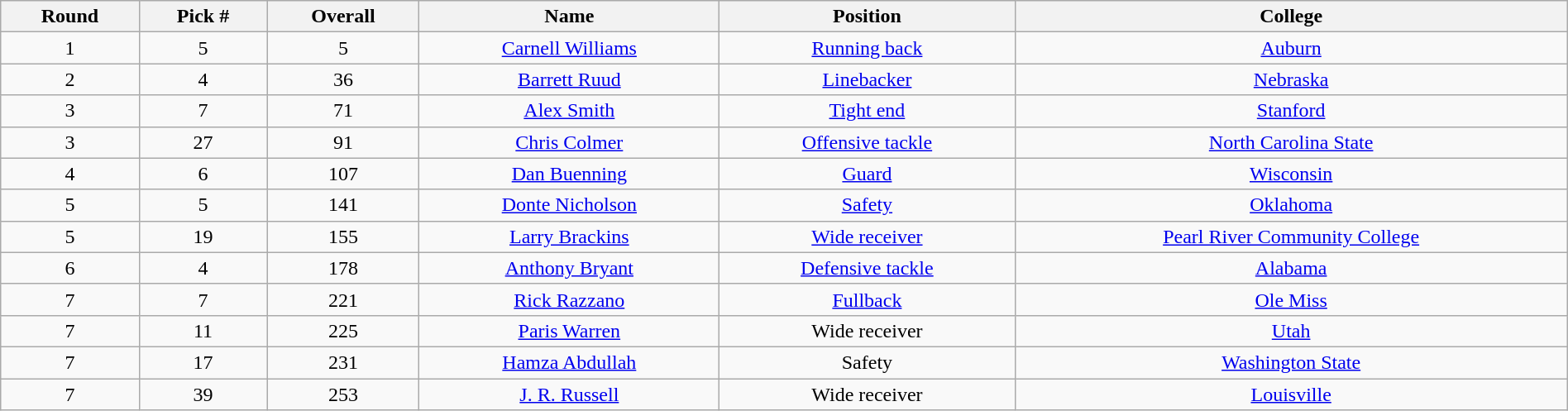<table class="wikitable sortable sortable" style="width: 100%; text-align:center">
<tr>
<th>Round</th>
<th>Pick #</th>
<th>Overall</th>
<th>Name</th>
<th>Position</th>
<th>College</th>
</tr>
<tr>
<td>1</td>
<td>5</td>
<td>5</td>
<td><a href='#'>Carnell Williams</a></td>
<td><a href='#'>Running back</a></td>
<td><a href='#'>Auburn</a></td>
</tr>
<tr>
<td>2</td>
<td>4</td>
<td>36</td>
<td><a href='#'>Barrett Ruud</a></td>
<td><a href='#'>Linebacker</a></td>
<td><a href='#'>Nebraska</a></td>
</tr>
<tr>
<td>3</td>
<td>7</td>
<td>71</td>
<td><a href='#'>Alex Smith</a></td>
<td><a href='#'>Tight end</a></td>
<td><a href='#'>Stanford</a></td>
</tr>
<tr>
<td>3</td>
<td>27</td>
<td>91</td>
<td><a href='#'>Chris Colmer</a></td>
<td><a href='#'>Offensive tackle</a></td>
<td><a href='#'>North Carolina State</a></td>
</tr>
<tr>
<td>4</td>
<td>6</td>
<td>107</td>
<td><a href='#'>Dan Buenning</a></td>
<td><a href='#'>Guard</a></td>
<td><a href='#'>Wisconsin</a></td>
</tr>
<tr>
<td>5</td>
<td>5</td>
<td>141</td>
<td><a href='#'>Donte Nicholson</a></td>
<td><a href='#'>Safety</a></td>
<td><a href='#'>Oklahoma</a></td>
</tr>
<tr>
<td>5</td>
<td>19</td>
<td>155</td>
<td><a href='#'>Larry Brackins</a></td>
<td><a href='#'>Wide receiver</a></td>
<td><a href='#'>Pearl River Community College</a></td>
</tr>
<tr>
<td>6</td>
<td>4</td>
<td>178</td>
<td><a href='#'>Anthony Bryant</a></td>
<td><a href='#'>Defensive tackle</a></td>
<td><a href='#'>Alabama</a></td>
</tr>
<tr>
<td>7</td>
<td>7</td>
<td>221</td>
<td><a href='#'>Rick Razzano</a></td>
<td><a href='#'>Fullback</a></td>
<td><a href='#'>Ole Miss</a></td>
</tr>
<tr>
<td>7</td>
<td>11</td>
<td>225</td>
<td><a href='#'>Paris Warren</a></td>
<td>Wide receiver</td>
<td><a href='#'>Utah</a></td>
</tr>
<tr>
<td>7</td>
<td>17</td>
<td>231</td>
<td><a href='#'>Hamza Abdullah</a></td>
<td>Safety</td>
<td><a href='#'>Washington State</a></td>
</tr>
<tr>
<td>7</td>
<td>39</td>
<td>253</td>
<td><a href='#'>J. R. Russell</a></td>
<td>Wide receiver</td>
<td><a href='#'>Louisville</a></td>
</tr>
</table>
